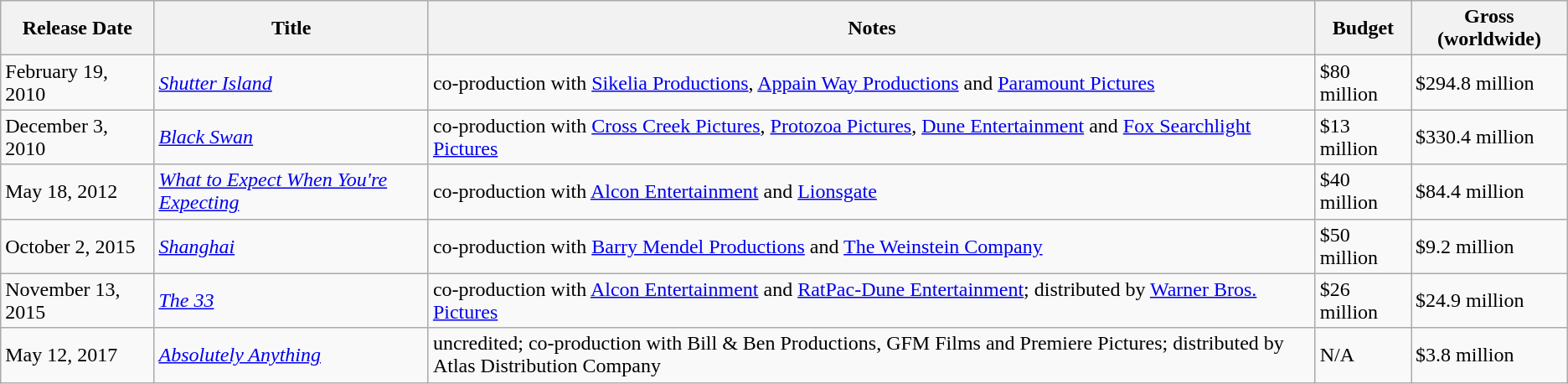<table class="wikitable sortable">
<tr>
<th>Release Date</th>
<th>Title</th>
<th>Notes</th>
<th>Budget</th>
<th>Gross (worldwide)</th>
</tr>
<tr>
<td>February 19, 2010</td>
<td><em><a href='#'>Shutter Island</a></em></td>
<td>co-production with <a href='#'>Sikelia Productions</a>, <a href='#'>Appain Way Productions</a> and <a href='#'>Paramount Pictures</a></td>
<td>$80 million</td>
<td>$294.8 million</td>
</tr>
<tr>
<td>December 3, 2010</td>
<td><em><a href='#'>Black Swan</a></em></td>
<td>co-production with <a href='#'>Cross Creek Pictures</a>, <a href='#'>Protozoa Pictures</a>, <a href='#'>Dune Entertainment</a> and <a href='#'>Fox Searchlight Pictures</a></td>
<td>$13 million</td>
<td>$330.4 million</td>
</tr>
<tr>
<td>May 18, 2012</td>
<td><em><a href='#'>What to Expect When You're Expecting</a></em></td>
<td>co-production with <a href='#'>Alcon Entertainment</a> and <a href='#'>Lionsgate</a></td>
<td>$40 million</td>
<td>$84.4 million</td>
</tr>
<tr>
<td>October 2, 2015</td>
<td><em><a href='#'>Shanghai</a></em></td>
<td>co-production with <a href='#'>Barry Mendel Productions</a> and <a href='#'>The Weinstein Company</a></td>
<td>$50 million</td>
<td>$9.2 million</td>
</tr>
<tr>
<td>November 13, 2015</td>
<td><em><a href='#'>The 33</a></em></td>
<td>co-production with <a href='#'>Alcon Entertainment</a> and <a href='#'>RatPac-Dune Entertainment</a>; distributed by <a href='#'>Warner Bros. Pictures</a></td>
<td>$26 million</td>
<td>$24.9 million</td>
</tr>
<tr>
<td>May 12, 2017</td>
<td><em><a href='#'>Absolutely Anything</a></em></td>
<td>uncredited; co-production with Bill & Ben Productions, GFM Films and Premiere Pictures; distributed by Atlas Distribution Company</td>
<td>N/A</td>
<td>$3.8 million</td>
</tr>
</table>
